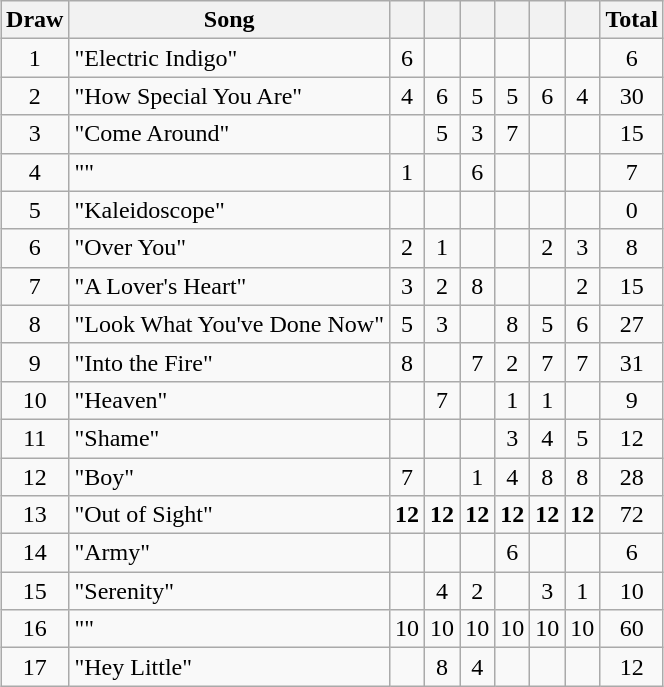<table class="wikitable collapsible" style="margin: 1em auto 1em auto; text-align:center;">
<tr>
<th scope="col">Draw</th>
<th scope="col">Song</th>
<th></th>
<th></th>
<th></th>
<th></th>
<th></th>
<th></th>
<th>Total</th>
</tr>
<tr>
<td>1</td>
<td align="left">"Electric Indigo"</td>
<td>6</td>
<td></td>
<td></td>
<td></td>
<td></td>
<td></td>
<td>6</td>
</tr>
<tr>
<td>2</td>
<td align="left">"How Special You Are"</td>
<td>4</td>
<td>6</td>
<td>5</td>
<td>5</td>
<td>6</td>
<td>4</td>
<td>30</td>
</tr>
<tr>
<td>3</td>
<td align="left">"Come Around"</td>
<td></td>
<td>5</td>
<td>3</td>
<td>7</td>
<td></td>
<td></td>
<td>15</td>
</tr>
<tr>
<td>4</td>
<td align="left">""</td>
<td>1</td>
<td></td>
<td>6</td>
<td></td>
<td></td>
<td></td>
<td>7</td>
</tr>
<tr>
<td>5</td>
<td align="left">"Kaleidoscope"</td>
<td></td>
<td></td>
<td></td>
<td></td>
<td></td>
<td></td>
<td>0</td>
</tr>
<tr>
<td>6</td>
<td align="left">"Over You"</td>
<td>2</td>
<td>1</td>
<td></td>
<td></td>
<td>2</td>
<td>3</td>
<td>8</td>
</tr>
<tr>
<td>7</td>
<td align="left">"A Lover's Heart"</td>
<td>3</td>
<td>2</td>
<td>8</td>
<td></td>
<td></td>
<td>2</td>
<td>15</td>
</tr>
<tr>
<td>8</td>
<td align="left">"Look What You've Done Now"</td>
<td>5</td>
<td>3</td>
<td></td>
<td>8</td>
<td>5</td>
<td>6</td>
<td>27</td>
</tr>
<tr>
<td>9</td>
<td align="left">"Into the Fire"</td>
<td>8</td>
<td></td>
<td>7</td>
<td>2</td>
<td>7</td>
<td>7</td>
<td>31</td>
</tr>
<tr>
<td>10</td>
<td align="left">"Heaven"</td>
<td></td>
<td>7</td>
<td></td>
<td>1</td>
<td>1</td>
<td></td>
<td>9</td>
</tr>
<tr>
<td>11</td>
<td align="left">"Shame"</td>
<td></td>
<td></td>
<td></td>
<td>3</td>
<td>4</td>
<td>5</td>
<td>12</td>
</tr>
<tr>
<td>12</td>
<td align="left">"Boy"</td>
<td>7</td>
<td></td>
<td>1</td>
<td>4</td>
<td>8</td>
<td>8</td>
<td>28</td>
</tr>
<tr>
<td>13</td>
<td align="left">"Out of Sight"</td>
<td><strong>12</strong></td>
<td><strong>12</strong></td>
<td><strong>12</strong></td>
<td><strong>12</strong></td>
<td><strong>12</strong></td>
<td><strong>12</strong></td>
<td>72</td>
</tr>
<tr>
<td>14</td>
<td align="left">"Army"</td>
<td></td>
<td></td>
<td></td>
<td>6</td>
<td></td>
<td></td>
<td>6</td>
</tr>
<tr>
<td>15</td>
<td align="left">"Serenity"</td>
<td></td>
<td>4</td>
<td>2</td>
<td></td>
<td>3</td>
<td>1</td>
<td>10</td>
</tr>
<tr>
<td>16</td>
<td align="left">""</td>
<td>10</td>
<td>10</td>
<td>10</td>
<td>10</td>
<td>10</td>
<td>10</td>
<td>60</td>
</tr>
<tr>
<td>17</td>
<td align="left">"Hey Little"</td>
<td></td>
<td>8</td>
<td>4</td>
<td></td>
<td></td>
<td></td>
<td>12</td>
</tr>
</table>
